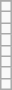<table class="wikitable">
<tr>
</tr>
<tr>
<td></td>
</tr>
<tr>
<td></td>
</tr>
<tr>
<td></td>
</tr>
<tr>
<td></td>
</tr>
<tr>
<td></td>
</tr>
<tr>
<td></td>
</tr>
<tr>
<td></td>
</tr>
<tr>
<td></td>
</tr>
</table>
